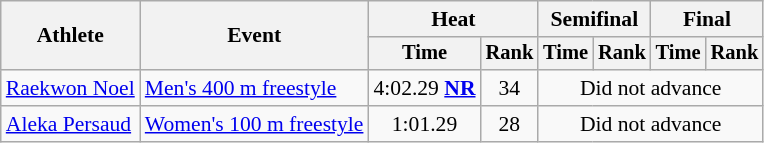<table class=wikitable style="font-size:90%">
<tr>
<th rowspan="2">Athlete</th>
<th rowspan="2">Event</th>
<th colspan="2">Heat</th>
<th colspan="2">Semifinal</th>
<th colspan="2">Final</th>
</tr>
<tr style="font-size:95%">
<th>Time</th>
<th>Rank</th>
<th>Time</th>
<th>Rank</th>
<th>Time</th>
<th>Rank</th>
</tr>
<tr align=center>
<td align=left><a href='#'>Raekwon Noel</a></td>
<td align=left><a href='#'>Men's 400 m freestyle</a></td>
<td>4:02.29 <strong><a href='#'>NR</a></strong></td>
<td>34</td>
<td colspan="4">Did not advance</td>
</tr>
<tr align=center>
<td align=left><a href='#'>Aleka Persaud</a></td>
<td align=left><a href='#'>Women's 100 m freestyle</a></td>
<td>1:01.29</td>
<td>28</td>
<td colspan="4">Did not advance</td>
</tr>
</table>
